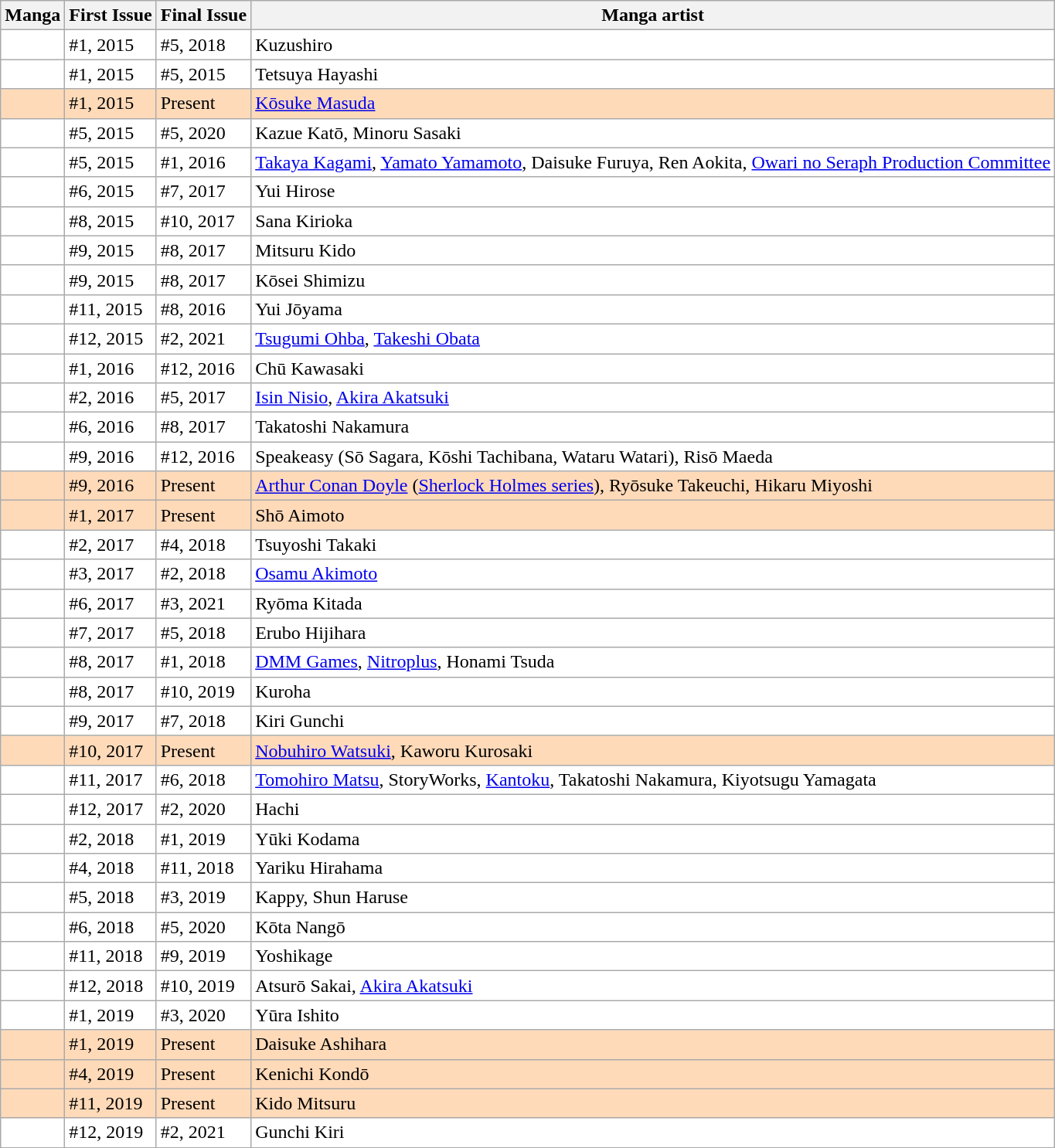<table class="wikitable sortable" style="background: #FFF;">
<tr>
<th>Manga</th>
<th>First Issue</th>
<th>Final Issue</th>
<th>Manga artist</th>
</tr>
<tr>
<td></td>
<td>#1, 2015</td>
<td>#5, 2018</td>
<td>Kuzushiro</td>
</tr>
<tr>
<td></td>
<td>#1, 2015</td>
<td>#5, 2015</td>
<td>Tetsuya Hayashi</td>
</tr>
<tr style="background-color:#FFDAB9;">
<td></td>
<td>#1, 2015</td>
<td>Present</td>
<td><a href='#'>Kōsuke Masuda</a></td>
</tr>
<tr>
<td></td>
<td>#5, 2015</td>
<td>#5, 2020</td>
<td>Kazue Katō, Minoru Sasaki</td>
</tr>
<tr>
<td></td>
<td>#5, 2015</td>
<td>#1, 2016</td>
<td><a href='#'>Takaya Kagami</a>, <a href='#'>Yamato Yamamoto</a>, Daisuke Furuya, Ren Aokita, <a href='#'>Owari no Seraph Production Committee</a></td>
</tr>
<tr>
<td></td>
<td>#6, 2015</td>
<td>#7, 2017</td>
<td>Yui Hirose</td>
</tr>
<tr>
<td></td>
<td>#8, 2015</td>
<td>#10, 2017</td>
<td>Sana Kirioka</td>
</tr>
<tr>
<td></td>
<td>#9, 2015</td>
<td>#8, 2017</td>
<td>Mitsuru Kido</td>
</tr>
<tr>
<td></td>
<td>#9, 2015</td>
<td>#8, 2017</td>
<td>Kōsei Shimizu</td>
</tr>
<tr>
<td></td>
<td>#11, 2015</td>
<td>#8, 2016</td>
<td>Yui Jōyama</td>
</tr>
<tr>
<td></td>
<td>#12, 2015</td>
<td>#2, 2021</td>
<td><a href='#'>Tsugumi Ohba</a>, <a href='#'>Takeshi Obata</a></td>
</tr>
<tr>
<td></td>
<td>#1, 2016</td>
<td>#12, 2016</td>
<td>Chū Kawasaki</td>
</tr>
<tr>
<td></td>
<td>#2, 2016</td>
<td>#5, 2017</td>
<td><a href='#'>Isin Nisio</a>, <a href='#'>Akira Akatsuki</a></td>
</tr>
<tr>
<td></td>
<td>#6, 2016</td>
<td>#8, 2017</td>
<td>Takatoshi Nakamura</td>
</tr>
<tr>
<td></td>
<td>#9, 2016</td>
<td>#12, 2016</td>
<td>Speakeasy (Sō Sagara, Kōshi Tachibana, Wataru Watari), Risō Maeda</td>
</tr>
<tr style="background-color:#FFDAB9;">
<td></td>
<td>#9, 2016</td>
<td>Present</td>
<td><a href='#'>Arthur Conan Doyle</a> (<a href='#'>Sherlock Holmes series</a>), Ryōsuke Takeuchi, Hikaru Miyoshi</td>
</tr>
<tr style="background-color:#FFDAB9;">
<td></td>
<td>#1, 2017</td>
<td>Present</td>
<td>Shō Aimoto</td>
</tr>
<tr>
<td></td>
<td>#2, 2017</td>
<td>#4, 2018</td>
<td>Tsuyoshi Takaki</td>
</tr>
<tr>
<td></td>
<td>#3, 2017</td>
<td>#2, 2018</td>
<td><a href='#'>Osamu Akimoto</a></td>
</tr>
<tr style=>
<td></td>
<td>#6, 2017</td>
<td>#3, 2021</td>
<td>Ryōma Kitada</td>
</tr>
<tr>
<td></td>
<td>#7, 2017</td>
<td>#5, 2018</td>
<td>Erubo Hijihara</td>
</tr>
<tr>
<td></td>
<td>#8, 2017</td>
<td>#1, 2018</td>
<td><a href='#'>DMM Games</a>, <a href='#'>Nitroplus</a>, Honami Tsuda</td>
</tr>
<tr>
<td></td>
<td>#8, 2017</td>
<td>#10, 2019</td>
<td>Kuroha</td>
</tr>
<tr>
<td></td>
<td>#9, 2017</td>
<td>#7, 2018</td>
<td>Kiri Gunchi</td>
</tr>
<tr style="background-color:#FFDAB9;">
<td></td>
<td>#10, 2017</td>
<td>Present</td>
<td><a href='#'>Nobuhiro Watsuki</a>, Kaworu Kurosaki</td>
</tr>
<tr>
<td></td>
<td>#11, 2017</td>
<td>#6, 2018</td>
<td><a href='#'>Tomohiro Matsu</a>, StoryWorks, <a href='#'>Kantoku</a>, Takatoshi Nakamura, Kiyotsugu Yamagata</td>
</tr>
<tr>
<td></td>
<td>#12, 2017</td>
<td>#2, 2020</td>
<td>Hachi</td>
</tr>
<tr>
<td></td>
<td>#2, 2018</td>
<td>#1, 2019</td>
<td>Yūki Kodama</td>
</tr>
<tr>
<td></td>
<td>#4, 2018</td>
<td>#11, 2018</td>
<td>Yariku Hirahama</td>
</tr>
<tr>
<td></td>
<td>#5, 2018</td>
<td>#3, 2019</td>
<td>Kappy, Shun Haruse</td>
</tr>
<tr>
<td></td>
<td>#6, 2018</td>
<td>#5, 2020</td>
<td>Kōta Nangō</td>
</tr>
<tr>
<td></td>
<td>#11, 2018</td>
<td>#9, 2019</td>
<td>Yoshikage</td>
</tr>
<tr>
<td></td>
<td>#12, 2018</td>
<td>#10, 2019</td>
<td>Atsurō Sakai, <a href='#'>Akira Akatsuki</a></td>
</tr>
<tr>
<td></td>
<td>#1, 2019</td>
<td>#3, 2020</td>
<td>Yūra Ishito</td>
</tr>
<tr style="background-color:#FFDAB9;">
<td></td>
<td>#1, 2019</td>
<td>Present</td>
<td>Daisuke Ashihara</td>
</tr>
<tr style="background-color:#FFDAB9;">
<td></td>
<td>#4, 2019</td>
<td>Present</td>
<td>Kenichi Kondō</td>
</tr>
<tr style="background-color:#FFDAB9;">
<td></td>
<td>#11, 2019</td>
<td>Present</td>
<td>Kido Mitsuru</td>
</tr>
<tr>
<td></td>
<td>#12, 2019</td>
<td>#2, 2021</td>
<td>Gunchi Kiri</td>
</tr>
</table>
